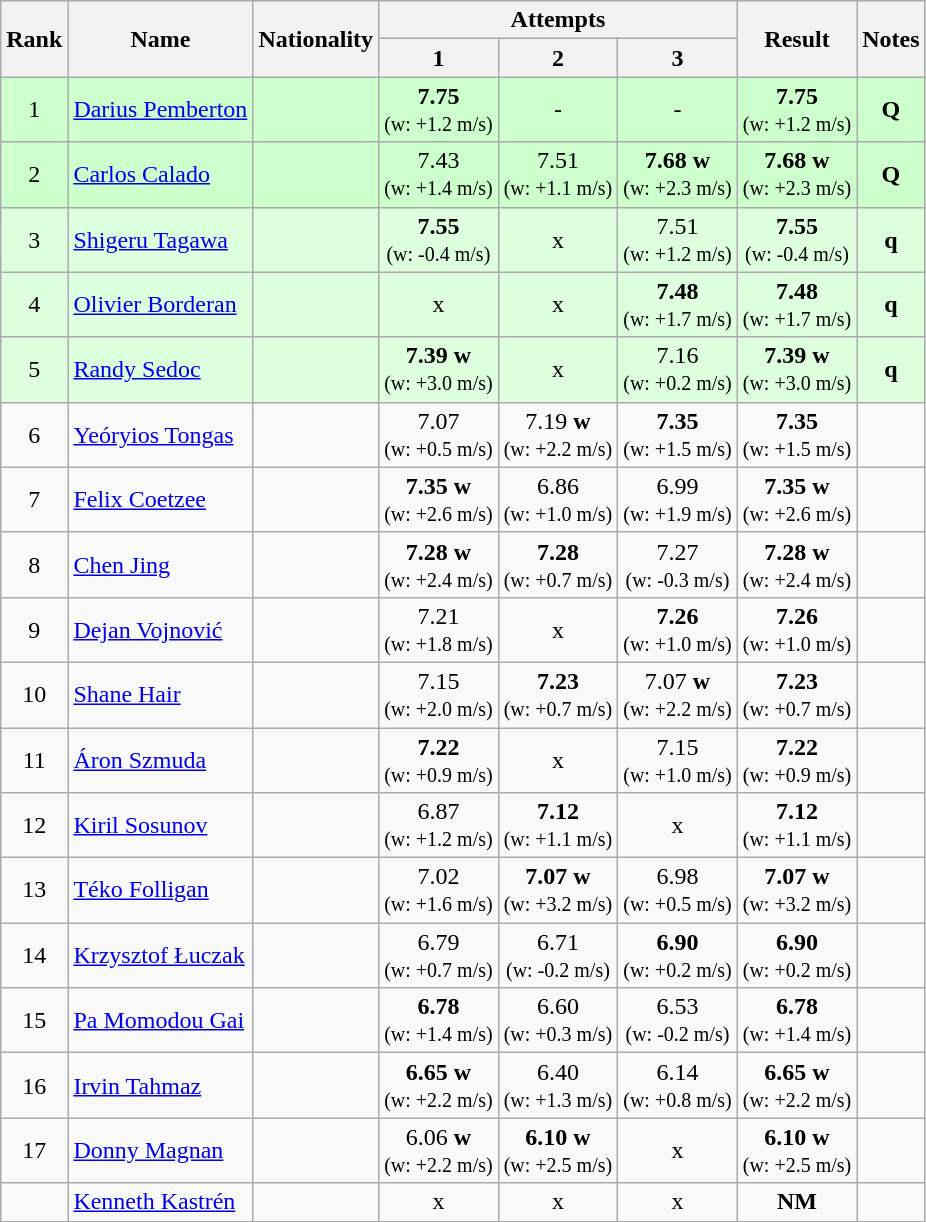<table class="wikitable sortable" style="text-align:center">
<tr>
<th rowspan=2>Rank</th>
<th rowspan=2>Name</th>
<th rowspan=2>Nationality</th>
<th colspan=3>Attempts</th>
<th rowspan=2>Result</th>
<th rowspan=2>Notes</th>
</tr>
<tr>
<th>1</th>
<th>2</th>
<th>3</th>
</tr>
<tr bgcolor=ccffcc>
<td>1</td>
<td align=left><a href='#'>Darius Pemberton</a></td>
<td align=left></td>
<td><strong>7.75</strong><br><small>(w: +1.2 m/s)</small></td>
<td>-</td>
<td>-</td>
<td><strong>7.75</strong> <br><small>(w: +1.2 m/s)</small></td>
<td><strong>Q</strong></td>
</tr>
<tr bgcolor=ccffcc>
<td>2</td>
<td align=left><a href='#'>Carlos Calado</a></td>
<td align=left></td>
<td>7.43<br><small>(w: +1.4 m/s)</small></td>
<td>7.51<br><small>(w: +1.1 m/s)</small></td>
<td><strong>7.68</strong> <strong>w</strong> <br><small>(w: +2.3 m/s)</small></td>
<td><strong>7.68</strong>  <strong>w</strong> <br><small>(w: +2.3 m/s)</small></td>
<td><strong>Q</strong></td>
</tr>
<tr bgcolor=ddffdd>
<td>3</td>
<td align=left><a href='#'>Shigeru Tagawa</a></td>
<td align=left></td>
<td><strong>7.55</strong><br><small>(w: -0.4 m/s)</small></td>
<td>x</td>
<td>7.51<br><small>(w: +1.2 m/s)</small></td>
<td><strong>7.55</strong> <br><small>(w: -0.4 m/s)</small></td>
<td><strong>q</strong></td>
</tr>
<tr bgcolor=ddffdd>
<td>4</td>
<td align=left><a href='#'>Olivier Borderan</a></td>
<td align=left></td>
<td>x</td>
<td>x</td>
<td><strong>7.48</strong><br><small>(w: +1.7 m/s)</small></td>
<td><strong>7.48</strong> <br><small>(w: +1.7 m/s)</small></td>
<td><strong>q</strong></td>
</tr>
<tr bgcolor=ddffdd>
<td>5</td>
<td align=left><a href='#'>Randy Sedoc</a></td>
<td align=left></td>
<td><strong>7.39</strong> <strong>w</strong> <br><small>(w: +3.0 m/s)</small></td>
<td>x</td>
<td>7.16<br><small>(w: +0.2 m/s)</small></td>
<td><strong>7.39</strong>  <strong>w</strong> <br><small>(w: +3.0 m/s)</small></td>
<td><strong>q</strong></td>
</tr>
<tr>
<td>6</td>
<td align=left><a href='#'>Yeóryios Tongas</a></td>
<td align=left></td>
<td>7.07<br><small>(w: +0.5 m/s)</small></td>
<td>7.19 <strong>w</strong> <br><small>(w: +2.2 m/s)</small></td>
<td><strong>7.35</strong><br><small>(w: +1.5 m/s)</small></td>
<td><strong>7.35</strong> <br><small>(w: +1.5 m/s)</small></td>
<td></td>
</tr>
<tr>
<td>7</td>
<td align=left><a href='#'>Felix Coetzee</a></td>
<td align=left></td>
<td><strong>7.35</strong> <strong>w</strong> <br><small>(w: +2.6 m/s)</small></td>
<td>6.86<br><small>(w: +1.0 m/s)</small></td>
<td>6.99<br><small>(w: +1.9 m/s)</small></td>
<td><strong>7.35</strong>  <strong>w</strong> <br><small>(w: +2.6 m/s)</small></td>
<td></td>
</tr>
<tr>
<td>8</td>
<td align=left><a href='#'>Chen Jing</a></td>
<td align=left></td>
<td><strong>7.28</strong> <strong>w</strong> <br><small>(w: +2.4 m/s)</small></td>
<td><strong>7.28</strong><br><small>(w: +0.7 m/s)</small></td>
<td>7.27<br><small>(w: -0.3 m/s)</small></td>
<td><strong>7.28</strong>  <strong>w</strong> <br><small>(w: +2.4 m/s)</small></td>
<td></td>
</tr>
<tr>
<td>9</td>
<td align=left><a href='#'>Dejan Vojnović</a></td>
<td align=left></td>
<td>7.21<br><small>(w: +1.8 m/s)</small></td>
<td>x</td>
<td><strong>7.26</strong><br><small>(w: +1.0 m/s)</small></td>
<td><strong>7.26</strong> <br><small>(w: +1.0 m/s)</small></td>
<td></td>
</tr>
<tr>
<td>10</td>
<td align=left><a href='#'>Shane Hair</a></td>
<td align=left></td>
<td>7.15<br><small>(w: +2.0 m/s)</small></td>
<td><strong>7.23</strong><br><small>(w: +0.7 m/s)</small></td>
<td>7.07 <strong>w</strong> <br><small>(w: +2.2 m/s)</small></td>
<td><strong>7.23</strong> <br><small>(w: +0.7 m/s)</small></td>
<td></td>
</tr>
<tr>
<td>11</td>
<td align=left><a href='#'>Áron Szmuda</a></td>
<td align=left></td>
<td><strong>7.22</strong><br><small>(w: +0.9 m/s)</small></td>
<td>x</td>
<td>7.15<br><small>(w: +1.0 m/s)</small></td>
<td><strong>7.22</strong> <br><small>(w: +0.9 m/s)</small></td>
<td></td>
</tr>
<tr>
<td>12</td>
<td align=left><a href='#'>Kiril Sosunov</a></td>
<td align=left></td>
<td>6.87<br><small>(w: +1.2 m/s)</small></td>
<td><strong>7.12</strong><br><small>(w: +1.1 m/s)</small></td>
<td>x</td>
<td><strong>7.12</strong> <br><small>(w: +1.1 m/s)</small></td>
<td></td>
</tr>
<tr>
<td>13</td>
<td align=left><a href='#'>Téko Folligan</a></td>
<td align=left></td>
<td>7.02<br><small>(w: +1.6 m/s)</small></td>
<td><strong>7.07</strong> <strong>w</strong> <br><small>(w: +3.2 m/s)</small></td>
<td>6.98<br><small>(w: +0.5 m/s)</small></td>
<td><strong>7.07</strong>  <strong>w</strong> <br><small>(w: +3.2 m/s)</small></td>
<td></td>
</tr>
<tr>
<td>14</td>
<td align=left><a href='#'>Krzysztof Łuczak</a></td>
<td align=left></td>
<td>6.79<br><small>(w: +0.7 m/s)</small></td>
<td>6.71<br><small>(w: -0.2 m/s)</small></td>
<td><strong>6.90</strong><br><small>(w: +0.2 m/s)</small></td>
<td><strong>6.90</strong> <br><small>(w: +0.2 m/s)</small></td>
<td></td>
</tr>
<tr>
<td>15</td>
<td align=left><a href='#'>Pa Momodou Gai</a></td>
<td align=left></td>
<td><strong>6.78</strong><br><small>(w: +1.4 m/s)</small></td>
<td>6.60<br><small>(w: +0.3 m/s)</small></td>
<td>6.53<br><small>(w: -0.2 m/s)</small></td>
<td><strong>6.78</strong> <br><small>(w: +1.4 m/s)</small></td>
<td></td>
</tr>
<tr>
<td>16</td>
<td align=left><a href='#'>Irvin Tahmaz</a></td>
<td align=left></td>
<td><strong>6.65</strong> <strong>w</strong> <br><small>(w: +2.2 m/s)</small></td>
<td>6.40<br><small>(w: +1.3 m/s)</small></td>
<td>6.14<br><small>(w: +0.8 m/s)</small></td>
<td><strong>6.65</strong>  <strong>w</strong> <br><small>(w: +2.2 m/s)</small></td>
<td></td>
</tr>
<tr>
<td>17</td>
<td align=left><a href='#'>Donny Magnan</a></td>
<td align=left></td>
<td>6.06 <strong>w</strong> <br><small>(w: +2.2 m/s)</small></td>
<td><strong>6.10</strong> <strong>w</strong> <br><small>(w: +2.5 m/s)</small></td>
<td>x</td>
<td><strong>6.10</strong>  <strong>w</strong> <br><small>(w: +2.5 m/s)</small></td>
<td></td>
</tr>
<tr>
<td></td>
<td align=left><a href='#'>Kenneth Kastrén</a></td>
<td align=left></td>
<td>x</td>
<td>x</td>
<td>x</td>
<td><strong>NM</strong></td>
<td></td>
</tr>
</table>
